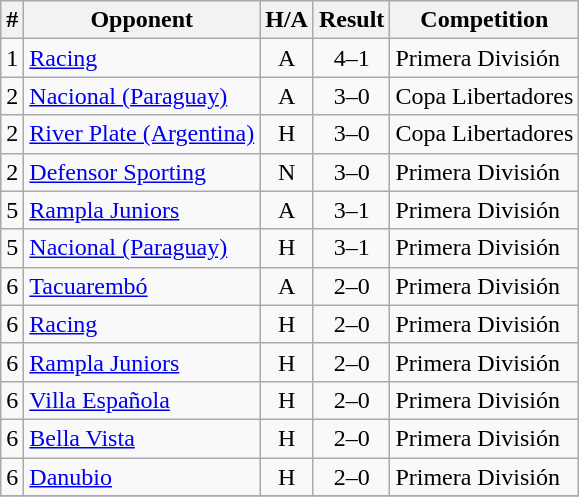<table class="wikitable" border="1">
<tr>
<th>#</th>
<th>Opponent</th>
<th>H/A</th>
<th>Result</th>
<th>Competition</th>
</tr>
<tr>
<td align=center>1</td>
<td><a href='#'>Racing</a></td>
<td align=center>A</td>
<td align=center>4–1</td>
<td>Primera División</td>
</tr>
<tr>
<td align=center>2</td>
<td><a href='#'>Nacional (Paraguay)</a></td>
<td align=center>A</td>
<td align=center>3–0</td>
<td>Copa Libertadores</td>
</tr>
<tr>
<td align=center>2</td>
<td><a href='#'>River Plate (Argentina)</a></td>
<td align=center>H</td>
<td align=center>3–0</td>
<td>Copa Libertadores</td>
</tr>
<tr>
<td align=center>2</td>
<td><a href='#'>Defensor Sporting</a></td>
<td align=center>N</td>
<td align=center>3–0</td>
<td>Primera División</td>
</tr>
<tr>
<td align=center>5</td>
<td><a href='#'>Rampla Juniors</a></td>
<td align=center>A</td>
<td align=center>3–1</td>
<td>Primera División</td>
</tr>
<tr>
<td align=center>5</td>
<td><a href='#'>Nacional (Paraguay)</a></td>
<td align=center>H</td>
<td align=center>3–1</td>
<td>Primera División</td>
</tr>
<tr>
<td align=center>6</td>
<td><a href='#'>Tacuarembó</a></td>
<td align=center>A</td>
<td align=center>2–0</td>
<td>Primera División</td>
</tr>
<tr>
<td align=center>6</td>
<td><a href='#'>Racing</a></td>
<td align=center>H</td>
<td align=center>2–0</td>
<td>Primera División</td>
</tr>
<tr>
<td align=center>6</td>
<td><a href='#'>Rampla Juniors</a></td>
<td align=center>H</td>
<td align=center>2–0</td>
<td>Primera División</td>
</tr>
<tr>
<td align=center>6</td>
<td><a href='#'>Villa Española</a></td>
<td align=center>H</td>
<td align=center>2–0</td>
<td>Primera División</td>
</tr>
<tr>
<td align=center>6</td>
<td><a href='#'>Bella Vista</a></td>
<td align=center>H</td>
<td align=center>2–0</td>
<td>Primera División</td>
</tr>
<tr>
<td align=center>6</td>
<td><a href='#'>Danubio</a></td>
<td align=center>H</td>
<td align=center>2–0</td>
<td>Primera División</td>
</tr>
<tr>
</tr>
</table>
